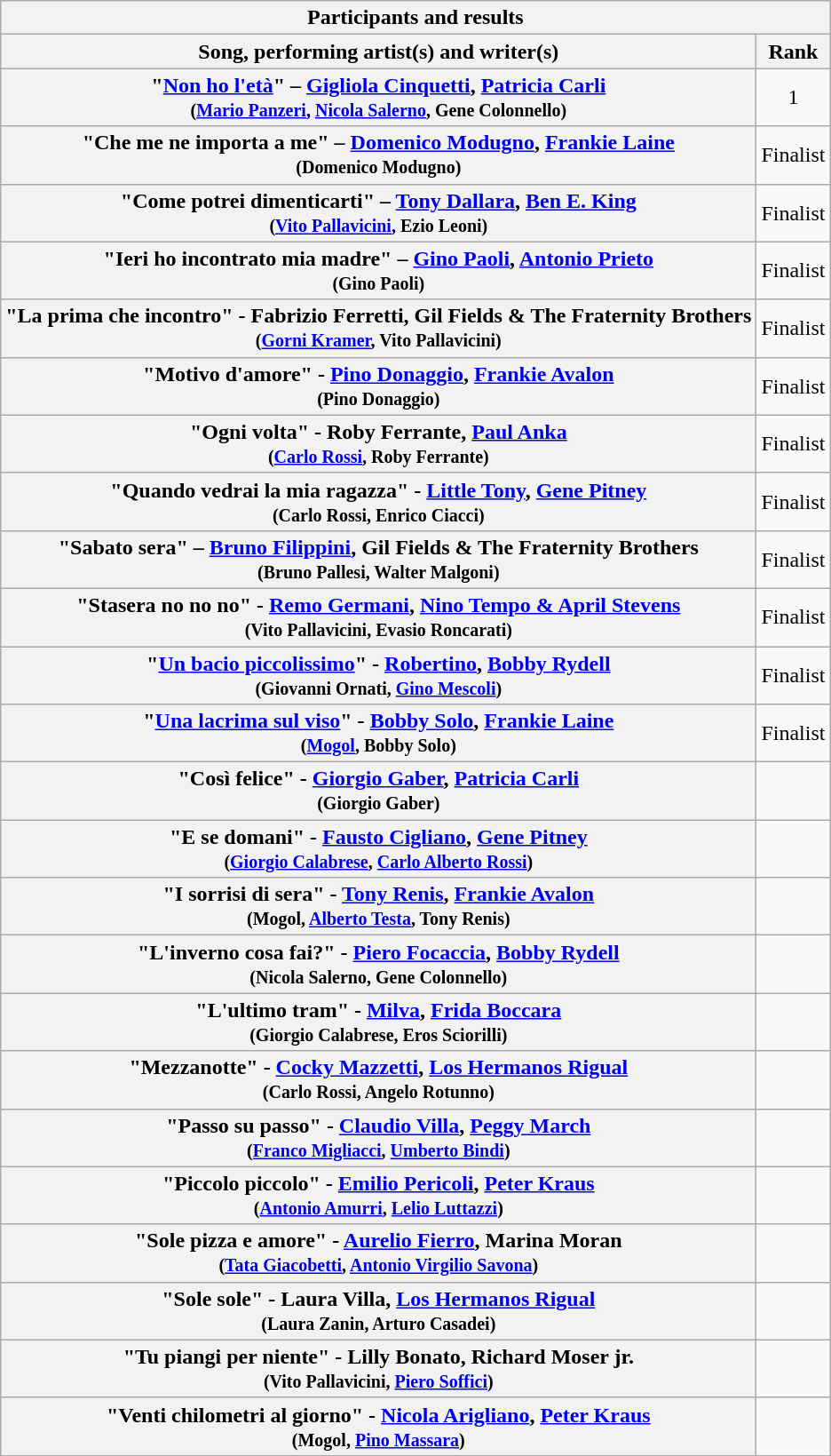<table class="plainrowheaders wikitable">
<tr>
<th colspan="3">Participants and results</th>
</tr>
<tr>
<th>Song, performing artist(s) and writer(s)</th>
<th>Rank</th>
</tr>
<tr>
<th scope="row">"<a href='#'>Non ho l'età</a>" – <a href='#'>Gigliola Cinquetti</a>, <a href='#'>Patricia Carli</a> <br><small> 	(<a href='#'>Mario Panzeri</a>, <a href='#'>Nicola Salerno</a>, Gene Colonnello) </small></th>
<td style="text-align:center;">1</td>
</tr>
<tr>
<th scope="row">"Che me ne importa a me" –  <a href='#'>Domenico Modugno</a>, <a href='#'>Frankie Laine</a>  <br><small>  (Domenico Modugno)  </small></th>
<td style="text-align:center;">Finalist</td>
</tr>
<tr>
<th scope="row">"Come potrei dimenticarti" – <a href='#'>Tony Dallara</a>, <a href='#'>Ben E. King</a>  <br><small> 	  (<a href='#'>Vito Pallavicini</a>, Ezio Leoni)</small></th>
<td style="text-align:center;">Finalist</td>
</tr>
<tr>
<th scope="row">"Ieri ho incontrato mia madre"  –  	<a href='#'>Gino Paoli</a>, <a href='#'>Antonio Prieto</a>  <br><small>   (Gino Paoli)</small></th>
<td style="text-align:center;">Finalist</td>
</tr>
<tr>
<th scope="row">"La prima che incontro" - Fabrizio Ferretti, Gil Fields & The Fraternity Brothers  <br><small>  (<a href='#'>Gorni Kramer</a>, Vito Pallavicini)</small></th>
<td style="text-align:center;">Finalist</td>
</tr>
<tr>
<th scope="row">"Motivo d'amore" -  	<a href='#'>Pino Donaggio</a>, <a href='#'>Frankie Avalon</a> <br><small>  (Pino Donaggio)</small></th>
<td style="text-align:center;">Finalist</td>
</tr>
<tr>
<th scope="row">"Ogni volta" -  Roby Ferrante, <a href='#'>Paul Anka</a>  <br><small>  (<a href='#'>Carlo Rossi</a>, Roby Ferrante)</small></th>
<td style="text-align:center;">Finalist</td>
</tr>
<tr>
<th scope="row">"Quando vedrai la mia ragazza" -  <a href='#'>Little Tony</a>, <a href='#'>Gene Pitney</a>  <br><small> 	 (Carlo Rossi, Enrico Ciacci)</small></th>
<td style="text-align:center;">Finalist</td>
</tr>
<tr>
<th scope="row">"Sabato sera" – 	<a href='#'>Bruno Filippini</a>, Gil Fields & The Fraternity Brothers  <br><small>   (Bruno Pallesi, Walter Malgoni)</small></th>
<td style="text-align:center;">Finalist</td>
</tr>
<tr>
<th scope="row">"Stasera no no no" -  	<a href='#'>Remo Germani</a>, <a href='#'>Nino Tempo & April Stevens</a>  <br><small>  (Vito Pallavicini, Evasio Roncarati)  </small></th>
<td style="text-align:center;">Finalist</td>
</tr>
<tr>
<th scope="row">"<a href='#'>Un bacio piccolissimo</a>" -  	<a href='#'>Robertino</a>, <a href='#'>Bobby Rydell</a> <br><small>  (Giovanni Ornati, <a href='#'>Gino Mescoli</a>)</small></th>
<td style="text-align:center;">Finalist</td>
</tr>
<tr>
<th scope="row">"<a href='#'>Una lacrima sul viso</a>" -  	<a href='#'>Bobby Solo</a>, <a href='#'>Frankie Laine</a><br><small>  (<a href='#'>Mogol</a>, Bobby Solo)</small></th>
<td style="text-align:center;">Finalist</td>
</tr>
<tr>
<th scope="row">"Così felice" - <a href='#'>Giorgio Gaber</a>, <a href='#'>Patricia Carli</a>  <br><small>   (Giorgio Gaber)</small></th>
<td></td>
</tr>
<tr>
<th scope="row">"E se domani" -   <a href='#'>Fausto Cigliano</a>, <a href='#'>Gene Pitney</a> <br><small> 	 (<a href='#'>Giorgio Calabrese</a>, <a href='#'>Carlo Alberto Rossi</a>)</small></th>
<td></td>
</tr>
<tr>
<th scope="row">"I sorrisi di sera" -  <a href='#'>Tony Renis</a>, <a href='#'>Frankie Avalon</a> <br><small> 	 (Mogol, <a href='#'>Alberto Testa</a>, Tony Renis)   </small></th>
<td></td>
</tr>
<tr>
<th scope="row">"L'inverno cosa fai?" -  <a href='#'>Piero Focaccia</a>, <a href='#'>Bobby Rydell</a> <br><small> 	 (Nicola Salerno, Gene Colonnello)   </small></th>
<td></td>
</tr>
<tr>
<th scope="row">"L'ultimo tram" - <a href='#'>Milva</a>, <a href='#'>Frida Boccara</a> <br><small>   (Giorgio Calabrese, Eros Sciorilli)  </small></th>
<td></td>
</tr>
<tr>
<th scope="row">"Mezzanotte" - <a href='#'>Cocky Mazzetti</a>, <a href='#'>Los Hermanos Rigual</a>  <br><small>   (Carlo Rossi, Angelo Rotunno)    </small></th>
<td></td>
</tr>
<tr>
<th scope="row">"Passo su passo" - <a href='#'>Claudio Villa</a>, <a href='#'>Peggy March</a>  <br><small>   (<a href='#'>Franco Migliacci</a>, <a href='#'>Umberto Bindi</a>)   </small></th>
<td></td>
</tr>
<tr>
<th scope="row">"Piccolo piccolo" -    <a href='#'>Emilio Pericoli</a>, <a href='#'>Peter Kraus</a>  <br><small>  (<a href='#'>Antonio Amurri</a>, <a href='#'>Lelio Luttazzi</a>) </small></th>
<td></td>
</tr>
<tr>
<th scope="row">"Sole pizza e amore" - <a href='#'>Aurelio Fierro</a>, Marina Moran <br><small> 	  (<a href='#'>Tata Giacobetti</a>, <a href='#'>Antonio Virgilio Savona</a>)    </small></th>
<td></td>
</tr>
<tr>
<th scope="row">"Sole sole" -  Laura Villa, <a href='#'>Los Hermanos Rigual</a>  <br><small>  (Laura Zanin, Arturo Casadei)  </small></th>
<td></td>
</tr>
<tr>
<th scope="row">"Tu piangi per niente" -  Lilly Bonato, Richard Moser jr.  <br><small> 	 (Vito Pallavicini, <a href='#'>Piero Soffici</a>)  </small></th>
<td></td>
</tr>
<tr>
<th scope="row">"Venti chilometri al giorno" -  <a href='#'>Nicola Arigliano</a>, <a href='#'>Peter Kraus</a>  <br><small> 	  (Mogol, <a href='#'>Pino Massara</a>)  </small></th>
<td></td>
</tr>
<tr>
</tr>
</table>
